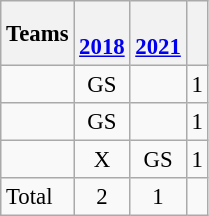<table class="wikitable" style="font-size:95%; text-align: center;">
<tr>
<th>Teams</th>
<th><br><a href='#'>2018</a></th>
<th><br><a href='#'>2021</a></th>
<th></th>
</tr>
<tr>
<td align="left"></td>
<td>GS</td>
<td></td>
<td>1</td>
</tr>
<tr>
<td align="left"></td>
<td>GS</td>
<td></td>
<td>1</td>
</tr>
<tr>
<td align="left"></td>
<td>X</td>
<td>GS</td>
<td>1</td>
</tr>
<tr>
<td align="left">Total</td>
<td>2</td>
<td>1</td>
</tr>
</table>
